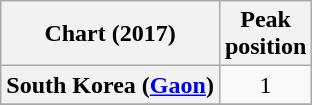<table class="wikitable sortable plainrowheaders" style="text-align:center">
<tr>
<th scope="col">Chart (2017)</th>
<th scope="col">Peak<br> position</th>
</tr>
<tr>
<th scope="row">South Korea (<a href='#'>Gaon</a>)</th>
<td>1</td>
</tr>
<tr>
</tr>
</table>
